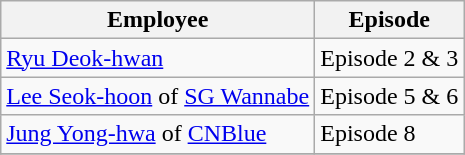<table class="wikitable">
<tr>
<th>Employee</th>
<th>Episode</th>
</tr>
<tr>
<td><a href='#'>Ryu Deok-hwan</a></td>
<td>Episode 2 & 3</td>
</tr>
<tr>
<td><a href='#'>Lee Seok-hoon</a> of <a href='#'>SG Wannabe</a></td>
<td>Episode 5 & 6</td>
</tr>
<tr>
<td><a href='#'>Jung Yong-hwa</a> of <a href='#'>CNBlue</a></td>
<td>Episode 8</td>
</tr>
<tr>
</tr>
</table>
